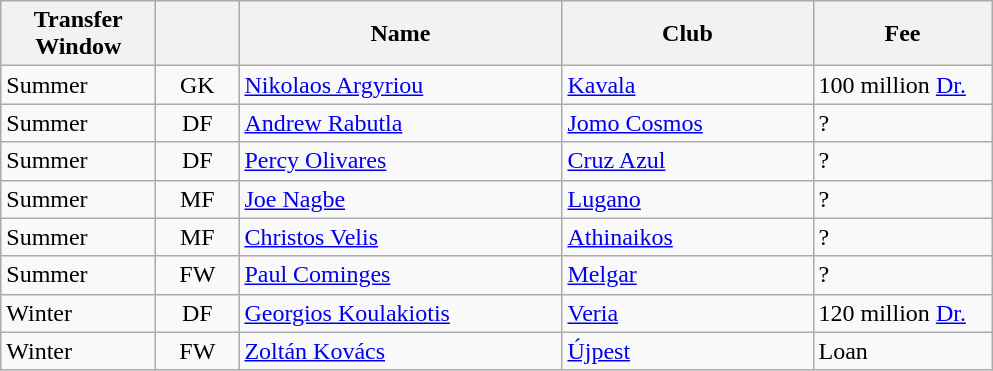<table class="wikitable plainrowheaders">
<tr>
<th scope="col" style="width:6em;">Transfer Window</th>
<th scope="col" style="width:3em;"></th>
<th scope="col" style="width:13em;">Name</th>
<th scope="col" style="width:10em;">Club</th>
<th scope="col" style="width:7em;">Fee</th>
</tr>
<tr>
<td>Summer</td>
<td align="center">GK</td>
<td> <a href='#'>Nikolaos Argyriou</a></td>
<td> <a href='#'>Kavala</a></td>
<td>100 million <a href='#'>Dr.</a></td>
</tr>
<tr>
<td>Summer</td>
<td align="center">DF</td>
<td> <a href='#'>Andrew Rabutla</a></td>
<td> <a href='#'>Jomo Cosmos</a></td>
<td>?</td>
</tr>
<tr>
<td>Summer</td>
<td align="center">DF</td>
<td> <a href='#'>Percy Olivares</a></td>
<td> <a href='#'>Cruz Azul</a></td>
<td>?</td>
</tr>
<tr>
<td>Summer</td>
<td align="center">MF</td>
<td> <a href='#'>Joe Nagbe</a></td>
<td> <a href='#'>Lugano</a></td>
<td>?</td>
</tr>
<tr>
<td>Summer</td>
<td align="center">MF</td>
<td> <a href='#'>Christos Velis</a></td>
<td> <a href='#'>Athinaikos</a></td>
<td>?</td>
</tr>
<tr>
<td>Summer</td>
<td align="center">FW</td>
<td> <a href='#'>Paul Cominges</a></td>
<td> <a href='#'>Melgar</a></td>
<td>?</td>
</tr>
<tr>
<td>Winter</td>
<td align="center">DF</td>
<td> <a href='#'>Georgios Koulakiotis</a></td>
<td> <a href='#'>Veria</a></td>
<td>120 million <a href='#'>Dr.</a></td>
</tr>
<tr>
<td>Winter</td>
<td align="center">FW</td>
<td> <a href='#'>Zoltán Kovács</a></td>
<td> <a href='#'>Újpest</a></td>
<td>Loan</td>
</tr>
</table>
